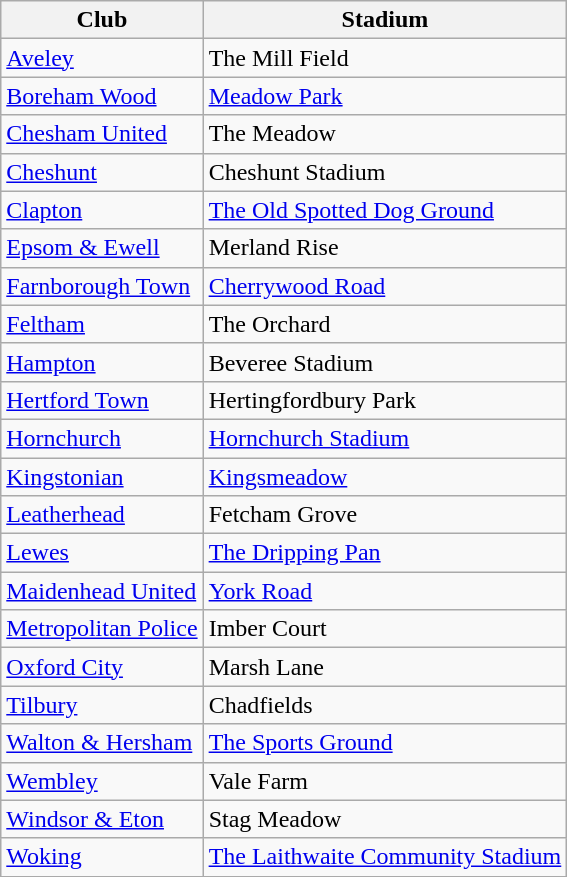<table class="wikitable sortable">
<tr>
<th>Club</th>
<th>Stadium</th>
</tr>
<tr>
<td><a href='#'>Aveley</a></td>
<td>The Mill Field</td>
</tr>
<tr>
<td><a href='#'>Boreham Wood</a></td>
<td><a href='#'>Meadow Park</a></td>
</tr>
<tr>
<td><a href='#'>Chesham United</a></td>
<td>The Meadow</td>
</tr>
<tr>
<td><a href='#'>Cheshunt</a></td>
<td>Cheshunt Stadium</td>
</tr>
<tr>
<td><a href='#'>Clapton</a></td>
<td><a href='#'>The Old Spotted Dog Ground</a></td>
</tr>
<tr>
<td><a href='#'>Epsom & Ewell</a></td>
<td>Merland Rise</td>
</tr>
<tr>
<td><a href='#'>Farnborough Town</a></td>
<td><a href='#'>Cherrywood Road</a></td>
</tr>
<tr>
<td><a href='#'>Feltham</a></td>
<td>The Orchard</td>
</tr>
<tr>
<td><a href='#'>Hampton</a></td>
<td>Beveree Stadium</td>
</tr>
<tr>
<td><a href='#'>Hertford Town</a></td>
<td>Hertingfordbury Park</td>
</tr>
<tr>
<td><a href='#'>Hornchurch</a></td>
<td><a href='#'>Hornchurch Stadium</a></td>
</tr>
<tr>
<td><a href='#'>Kingstonian</a></td>
<td><a href='#'>Kingsmeadow</a></td>
</tr>
<tr>
<td><a href='#'>Leatherhead</a></td>
<td>Fetcham Grove</td>
</tr>
<tr>
<td><a href='#'>Lewes</a></td>
<td><a href='#'>The Dripping Pan</a></td>
</tr>
<tr>
<td><a href='#'>Maidenhead United</a></td>
<td><a href='#'>York Road</a></td>
</tr>
<tr>
<td><a href='#'>Metropolitan Police</a></td>
<td>Imber Court</td>
</tr>
<tr>
<td><a href='#'>Oxford City</a></td>
<td>Marsh Lane</td>
</tr>
<tr>
<td><a href='#'>Tilbury</a></td>
<td>Chadfields</td>
</tr>
<tr>
<td><a href='#'>Walton & Hersham</a></td>
<td><a href='#'>The Sports Ground</a></td>
</tr>
<tr>
<td><a href='#'>Wembley</a></td>
<td>Vale Farm</td>
</tr>
<tr>
<td><a href='#'>Windsor & Eton</a></td>
<td>Stag Meadow</td>
</tr>
<tr>
<td><a href='#'>Woking</a></td>
<td><a href='#'>The Laithwaite Community Stadium</a></td>
</tr>
</table>
